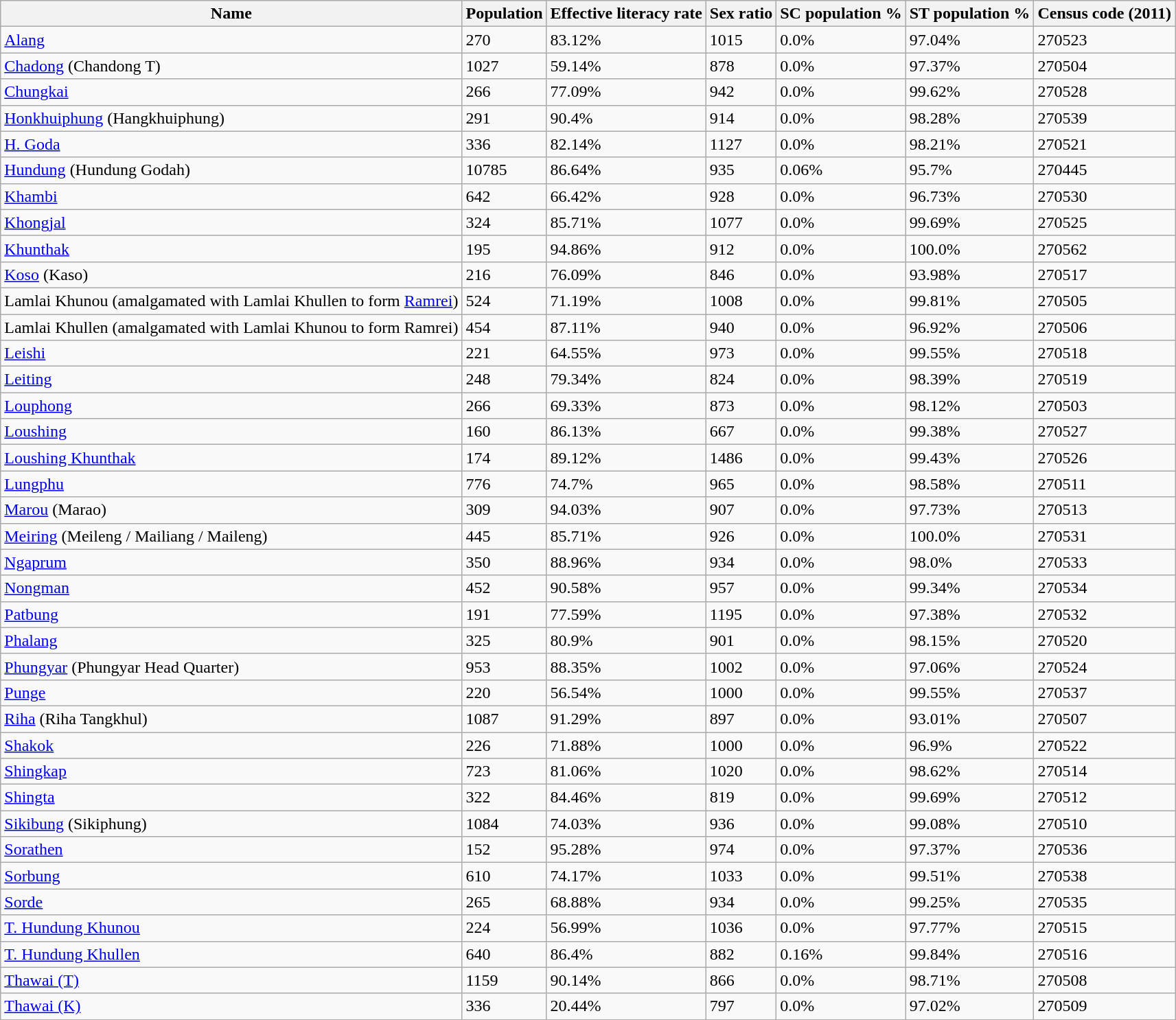<table class="wikitable sortable">
<tr>
<th>Name</th>
<th>Population</th>
<th>Effective literacy rate</th>
<th>Sex ratio</th>
<th>SC population %</th>
<th>ST population %</th>
<th>Census code (2011)</th>
</tr>
<tr>
<td><a href='#'>Alang</a></td>
<td>270</td>
<td>83.12%</td>
<td>1015</td>
<td>0.0%</td>
<td>97.04%</td>
<td>270523</td>
</tr>
<tr>
<td><a href='#'>Chadong</a> (Chandong T)</td>
<td>1027</td>
<td>59.14%</td>
<td>878</td>
<td>0.0%</td>
<td>97.37%</td>
<td>270504</td>
</tr>
<tr>
<td><a href='#'>Chungkai</a></td>
<td>266</td>
<td>77.09%</td>
<td>942</td>
<td>0.0%</td>
<td>99.62%</td>
<td>270528</td>
</tr>
<tr>
<td><a href='#'>Honkhuiphung</a> (Hangkhuiphung)</td>
<td>291</td>
<td>90.4%</td>
<td>914</td>
<td>0.0%</td>
<td>98.28%</td>
<td>270539</td>
</tr>
<tr>
<td><a href='#'>H. Goda</a></td>
<td>336</td>
<td>82.14%</td>
<td>1127</td>
<td>0.0%</td>
<td>98.21%</td>
<td>270521</td>
</tr>
<tr>
<td><a href='#'>Hundung</a> (Hundung Godah)</td>
<td>10785</td>
<td>86.64%</td>
<td>935</td>
<td>0.06%</td>
<td>95.7%</td>
<td>270445</td>
</tr>
<tr>
<td><a href='#'>Khambi</a></td>
<td>642</td>
<td>66.42%</td>
<td>928</td>
<td>0.0%</td>
<td>96.73%</td>
<td>270530</td>
</tr>
<tr>
<td><a href='#'>Khongjal</a></td>
<td>324</td>
<td>85.71%</td>
<td>1077</td>
<td>0.0%</td>
<td>99.69%</td>
<td>270525</td>
</tr>
<tr>
<td><a href='#'>Khunthak</a></td>
<td>195</td>
<td>94.86%</td>
<td>912</td>
<td>0.0%</td>
<td>100.0%</td>
<td>270562</td>
</tr>
<tr>
<td><a href='#'>Koso</a> (Kaso)</td>
<td>216</td>
<td>76.09%</td>
<td>846</td>
<td>0.0%</td>
<td>93.98%</td>
<td>270517</td>
</tr>
<tr>
<td>Lamlai Khunou (amalgamated with Lamlai Khullen to form <a href='#'>Ramrei</a>)</td>
<td>524</td>
<td>71.19%</td>
<td>1008</td>
<td>0.0%</td>
<td>99.81%</td>
<td>270505</td>
</tr>
<tr>
<td>Lamlai Khullen (amalgamated with Lamlai Khunou to form Ramrei)</td>
<td>454</td>
<td>87.11%</td>
<td>940</td>
<td>0.0%</td>
<td>96.92%</td>
<td>270506</td>
</tr>
<tr>
<td><a href='#'>Leishi</a></td>
<td>221</td>
<td>64.55%</td>
<td>973</td>
<td>0.0%</td>
<td>99.55%</td>
<td>270518</td>
</tr>
<tr>
<td><a href='#'>Leiting</a></td>
<td>248</td>
<td>79.34%</td>
<td>824</td>
<td>0.0%</td>
<td>98.39%</td>
<td>270519</td>
</tr>
<tr>
<td><a href='#'>Louphong</a></td>
<td>266</td>
<td>69.33%</td>
<td>873</td>
<td>0.0%</td>
<td>98.12%</td>
<td>270503</td>
</tr>
<tr>
<td><a href='#'>Loushing</a></td>
<td>160</td>
<td>86.13%</td>
<td>667</td>
<td>0.0%</td>
<td>99.38%</td>
<td>270527</td>
</tr>
<tr>
<td><a href='#'>Loushing Khunthak</a></td>
<td>174</td>
<td>89.12%</td>
<td>1486</td>
<td>0.0%</td>
<td>99.43%</td>
<td>270526</td>
</tr>
<tr>
<td><a href='#'>Lungphu</a></td>
<td>776</td>
<td>74.7%</td>
<td>965</td>
<td>0.0%</td>
<td>98.58%</td>
<td>270511</td>
</tr>
<tr>
<td><a href='#'>Marou</a> (Marao)</td>
<td>309</td>
<td>94.03%</td>
<td>907</td>
<td>0.0%</td>
<td>97.73%</td>
<td>270513</td>
</tr>
<tr>
<td><a href='#'>Meiring</a> (Meileng / Mailiang / Maileng)</td>
<td>445</td>
<td>85.71%</td>
<td>926</td>
<td>0.0%</td>
<td>100.0%</td>
<td>270531</td>
</tr>
<tr>
<td><a href='#'>Ngaprum</a></td>
<td>350</td>
<td>88.96%</td>
<td>934</td>
<td>0.0%</td>
<td>98.0%</td>
<td>270533</td>
</tr>
<tr>
<td><a href='#'>Nongman</a></td>
<td>452</td>
<td>90.58%</td>
<td>957</td>
<td>0.0%</td>
<td>99.34%</td>
<td>270534</td>
</tr>
<tr>
<td><a href='#'>Patbung</a></td>
<td>191</td>
<td>77.59%</td>
<td>1195</td>
<td>0.0%</td>
<td>97.38%</td>
<td>270532</td>
</tr>
<tr>
<td><a href='#'>Phalang</a></td>
<td>325</td>
<td>80.9%</td>
<td>901</td>
<td>0.0%</td>
<td>98.15%</td>
<td>270520</td>
</tr>
<tr>
<td><a href='#'>Phungyar</a> (Phungyar Head Quarter)</td>
<td>953</td>
<td>88.35%</td>
<td>1002</td>
<td>0.0%</td>
<td>97.06%</td>
<td>270524</td>
</tr>
<tr>
<td><a href='#'>Punge</a></td>
<td>220</td>
<td>56.54%</td>
<td>1000</td>
<td>0.0%</td>
<td>99.55%</td>
<td>270537</td>
</tr>
<tr>
<td><a href='#'>Riha</a> (Riha Tangkhul)</td>
<td>1087</td>
<td>91.29%</td>
<td>897</td>
<td>0.0%</td>
<td>93.01%</td>
<td>270507</td>
</tr>
<tr>
<td><a href='#'>Shakok</a></td>
<td>226</td>
<td>71.88%</td>
<td>1000</td>
<td>0.0%</td>
<td>96.9%</td>
<td>270522</td>
</tr>
<tr>
<td><a href='#'>Shingkap</a></td>
<td>723</td>
<td>81.06%</td>
<td>1020</td>
<td>0.0%</td>
<td>98.62%</td>
<td>270514</td>
</tr>
<tr>
<td><a href='#'>Shingta</a></td>
<td>322</td>
<td>84.46%</td>
<td>819</td>
<td>0.0%</td>
<td>99.69%</td>
<td>270512</td>
</tr>
<tr>
<td><a href='#'>Sikibung</a> (Sikiphung)</td>
<td>1084</td>
<td>74.03%</td>
<td>936</td>
<td>0.0%</td>
<td>99.08%</td>
<td>270510</td>
</tr>
<tr>
<td><a href='#'>Sorathen</a></td>
<td>152</td>
<td>95.28%</td>
<td>974</td>
<td>0.0%</td>
<td>97.37%</td>
<td>270536</td>
</tr>
<tr>
<td><a href='#'>Sorbung</a></td>
<td>610</td>
<td>74.17%</td>
<td>1033</td>
<td>0.0%</td>
<td>99.51%</td>
<td>270538</td>
</tr>
<tr>
<td><a href='#'>Sorde</a></td>
<td>265</td>
<td>68.88%</td>
<td>934</td>
<td>0.0%</td>
<td>99.25%</td>
<td>270535</td>
</tr>
<tr>
<td><a href='#'>T. Hundung Khunou</a></td>
<td>224</td>
<td>56.99%</td>
<td>1036</td>
<td>0.0%</td>
<td>97.77%</td>
<td>270515</td>
</tr>
<tr>
<td><a href='#'>T. Hundung Khullen</a></td>
<td>640</td>
<td>86.4%</td>
<td>882</td>
<td>0.16%</td>
<td>99.84%</td>
<td>270516</td>
</tr>
<tr>
<td><a href='#'>Thawai (T)</a></td>
<td>1159</td>
<td>90.14%</td>
<td>866</td>
<td>0.0%</td>
<td>98.71%</td>
<td>270508</td>
</tr>
<tr>
<td><a href='#'>Thawai (K)</a></td>
<td>336</td>
<td>20.44%</td>
<td>797</td>
<td>0.0%</td>
<td>97.02%</td>
<td>270509</td>
</tr>
</table>
